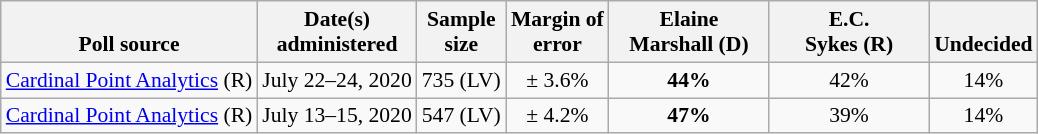<table class="wikitable" style="font-size:90%;text-align:center;">
<tr valign= bottom>
<th>Poll source</th>
<th>Date(s)<br>administered</th>
<th>Sample<br>size</th>
<th>Margin of<br>error</th>
<th style="width:100px;">Elaine<br>Marshall (D)</th>
<th style="width:100px;">E.C.<br>Sykes (R)</th>
<th>Undecided</th>
</tr>
<tr>
<td style="text-align:left;"><a href='#'>Cardinal Point Analytics</a> (R)</td>
<td>July 22–24, 2020</td>
<td>735 (LV)</td>
<td>± 3.6%</td>
<td><strong>44%</strong></td>
<td>42%</td>
<td>14%</td>
</tr>
<tr>
<td style="text-align:left;"><a href='#'>Cardinal Point Analytics</a> (R)</td>
<td>July 13–15, 2020</td>
<td>547 (LV)</td>
<td>± 4.2%</td>
<td><strong>47%</strong></td>
<td>39%</td>
<td>14%</td>
</tr>
</table>
